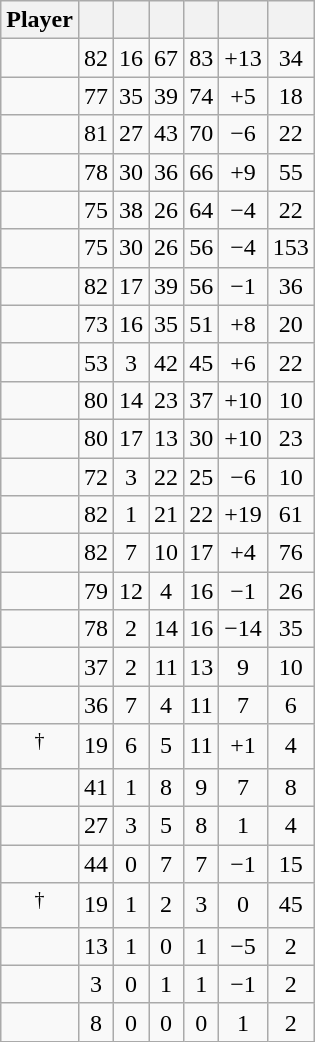<table class="wikitable sortable" style="text-align:center;">
<tr>
<th>Player</th>
<th></th>
<th></th>
<th></th>
<th></th>
<th data-sort-type="number"></th>
<th></th>
</tr>
<tr>
<td></td>
<td>82</td>
<td>16</td>
<td>67</td>
<td>83</td>
<td>+13</td>
<td>34</td>
</tr>
<tr>
<td></td>
<td>77</td>
<td>35</td>
<td>39</td>
<td>74</td>
<td>+5</td>
<td>18</td>
</tr>
<tr>
<td></td>
<td>81</td>
<td>27</td>
<td>43</td>
<td>70</td>
<td>−6</td>
<td>22</td>
</tr>
<tr>
<td></td>
<td>78</td>
<td>30</td>
<td>36</td>
<td>66</td>
<td>+9</td>
<td>55</td>
</tr>
<tr>
<td></td>
<td>75</td>
<td>38</td>
<td>26</td>
<td>64</td>
<td>−4</td>
<td>22</td>
</tr>
<tr>
<td></td>
<td>75</td>
<td>30</td>
<td>26</td>
<td>56</td>
<td>−4</td>
<td>153</td>
</tr>
<tr>
<td></td>
<td>82</td>
<td>17</td>
<td>39</td>
<td>56</td>
<td>−1</td>
<td>36</td>
</tr>
<tr>
<td></td>
<td>73</td>
<td>16</td>
<td>35</td>
<td>51</td>
<td>+8</td>
<td>20</td>
</tr>
<tr>
<td></td>
<td>53</td>
<td>3</td>
<td>42</td>
<td>45</td>
<td>+6</td>
<td>22</td>
</tr>
<tr>
<td></td>
<td>80</td>
<td>14</td>
<td>23</td>
<td>37</td>
<td>+10</td>
<td>10</td>
</tr>
<tr>
<td></td>
<td>80</td>
<td>17</td>
<td>13</td>
<td>30</td>
<td>+10</td>
<td>23</td>
</tr>
<tr>
<td></td>
<td>72</td>
<td>3</td>
<td>22</td>
<td>25</td>
<td>−6</td>
<td>10</td>
</tr>
<tr>
<td></td>
<td>82</td>
<td>1</td>
<td>21</td>
<td>22</td>
<td>+19</td>
<td>61</td>
</tr>
<tr>
<td></td>
<td>82</td>
<td>7</td>
<td>10</td>
<td>17</td>
<td>+4</td>
<td>76</td>
</tr>
<tr>
<td></td>
<td>79</td>
<td>12</td>
<td>4</td>
<td>16</td>
<td>−1</td>
<td>26</td>
</tr>
<tr>
<td></td>
<td>78</td>
<td>2</td>
<td>14</td>
<td>16</td>
<td>−14</td>
<td>35</td>
</tr>
<tr>
<td></td>
<td>37</td>
<td>2</td>
<td>11</td>
<td>13</td>
<td>9</td>
<td>10</td>
</tr>
<tr>
<td></td>
<td>36</td>
<td>7</td>
<td>4</td>
<td>11</td>
<td>7</td>
<td>6</td>
</tr>
<tr>
<td><sup>†</sup></td>
<td>19</td>
<td>6</td>
<td>5</td>
<td>11</td>
<td>+1</td>
<td>4</td>
</tr>
<tr>
<td></td>
<td>41</td>
<td>1</td>
<td>8</td>
<td>9</td>
<td>7</td>
<td>8</td>
</tr>
<tr>
<td></td>
<td>27</td>
<td>3</td>
<td>5</td>
<td>8</td>
<td>1</td>
<td>4</td>
</tr>
<tr>
<td></td>
<td>44</td>
<td>0</td>
<td>7</td>
<td>7</td>
<td>−1</td>
<td>15</td>
</tr>
<tr>
<td><sup>†</sup></td>
<td>19</td>
<td>1</td>
<td>2</td>
<td>3</td>
<td>0</td>
<td>45</td>
</tr>
<tr>
<td></td>
<td>13</td>
<td>1</td>
<td>0</td>
<td>1</td>
<td>−5</td>
<td>2</td>
</tr>
<tr>
<td></td>
<td>3</td>
<td>0</td>
<td>1</td>
<td>1</td>
<td>−1</td>
<td>2</td>
</tr>
<tr>
<td></td>
<td>8</td>
<td>0</td>
<td>0</td>
<td>0</td>
<td>1</td>
<td>2</td>
</tr>
</table>
